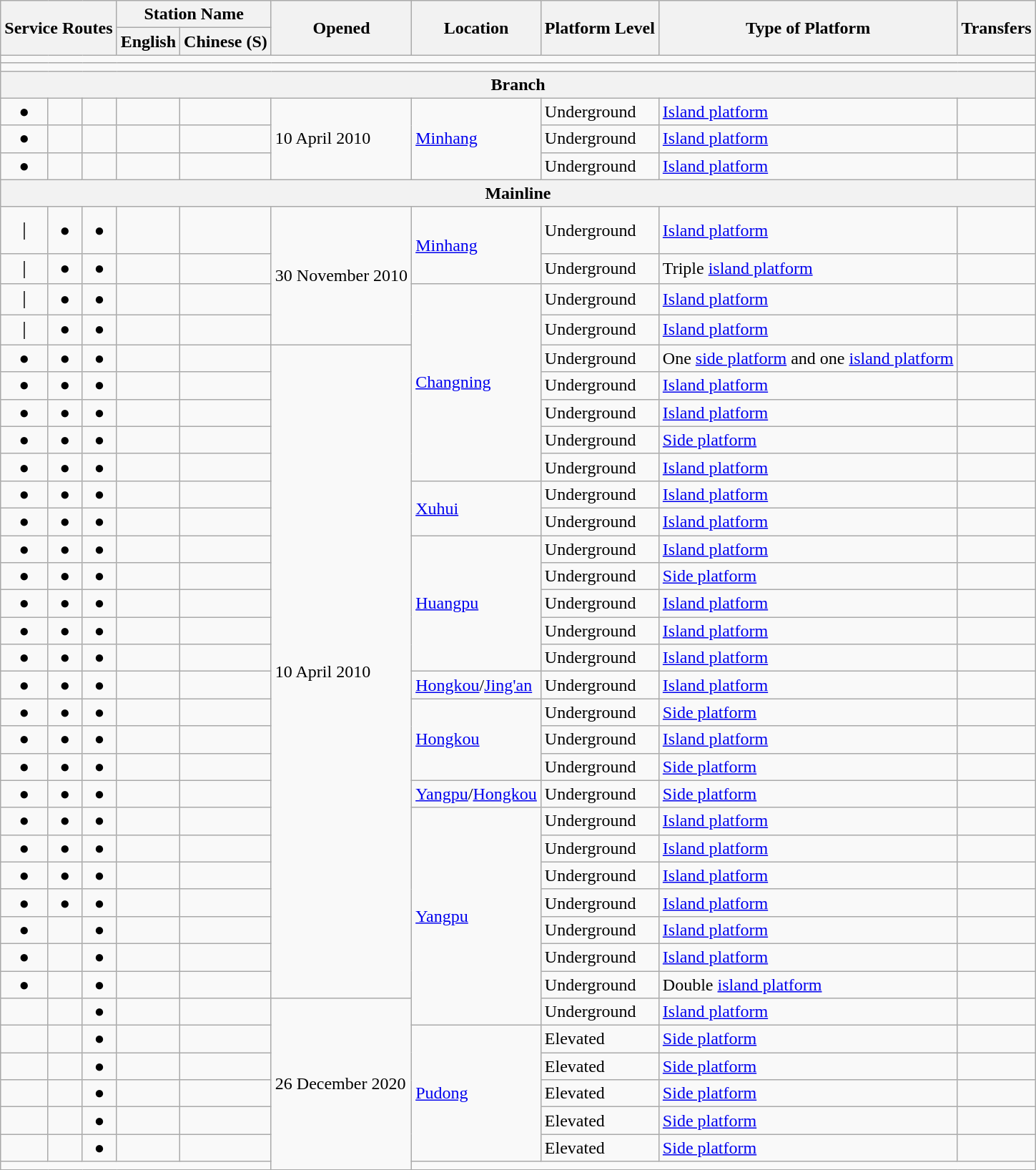<table class=wikitable>
<tr>
<th colspan=3 rowspan=2 style="text-align:center;">Service Routes</th>
<th colspan=2 style="text-align:center;">Station Name</th>
<th rowspan=2>Opened</th>
<th rowspan=2 style="text-align:center;">Location</th>
<th rowspan=2>Platform Level</th>
<th rowspan=2>Type of Platform</th>
<th rowspan=2 style="text-align:center;">Transfers</th>
</tr>
<tr>
<th>English</th>
<th>Chinese (S)</th>
</tr>
<tr style=background:#>
<td colspan=11></td>
</tr>
<tr style=height:.25pt>
<td colspan=11></td>
</tr>
<tr style=background:#>
<th colspan=11 style=background:#>Branch</th>
</tr>
<tr>
<td align=center>●</td>
<td align=center></td>
<td align=center></td>
<td></td>
<td><span></span></td>
<td rowspan=3>10 April 2010</td>
<td rowspan=3><a href='#'>Minhang</a></td>
<td>Underground</td>
<td><a href='#'>Island platform</a></td>
<td></td>
</tr>
<tr>
<td align=center>●</td>
<td align=center></td>
<td align=center></td>
<td></td>
<td><span></span></td>
<td>Underground</td>
<td><a href='#'>Island platform</a></td>
<td></td>
</tr>
<tr>
<td align=center>●</td>
<td align=center></td>
<td align=center></td>
<td></td>
<td><span></span></td>
<td>Underground</td>
<td><a href='#'>Island platform</a></td>
<td></td>
</tr>
<tr style=background:#>
<th colspan=11 style=background:#>Mainline</th>
</tr>
<tr>
<td align=center>｜</td>
<td align=center>●</td>
<td align=center>●</td>
<td></td>
<td><span></span></td>
<td rowspan=4>30 November 2010</td>
<td rowspan=2><a href='#'>Minhang</a></td>
<td>Underground</td>
<td><a href='#'>Island platform</a></td>
<td> <br><br></td>
</tr>
<tr>
<td align=center>｜</td>
<td align=center>●</td>
<td align=center>●</td>
<td></td>
<td><span></span></td>
<td>Underground</td>
<td>Triple <a href='#'>island platform</a></td>
<td><br></td>
</tr>
<tr>
<td align=center>｜</td>
<td align=center>●</td>
<td align=center>●</td>
<td></td>
<td><span></span></td>
<td rowspan=7><a href='#'>Changning</a></td>
<td>Underground</td>
<td><a href='#'>Island platform</a></td>
<td></td>
</tr>
<tr>
<td align=center>｜</td>
<td align=center>●</td>
<td align=center>●</td>
<td></td>
<td><span></span></td>
<td>Underground</td>
<td><a href='#'>Island platform</a></td>
<td></td>
</tr>
<tr>
<td align=center>●</td>
<td align=center>●</td>
<td align=center>●</td>
<td></td>
<td><span></span></td>
<td rowspan=24>10 April 2010</td>
<td>Underground</td>
<td>One <a href='#'>side platform</a> and one <a href='#'>island platform</a></td>
<td></td>
</tr>
<tr>
<td align=center>●</td>
<td align=center>●</td>
<td align=center>●</td>
<td></td>
<td><span></span></td>
<td>Underground</td>
<td><a href='#'>Island platform</a></td>
<td></td>
</tr>
<tr>
<td align=center>●</td>
<td align=center>●</td>
<td align=center>●</td>
<td></td>
<td><span></span></td>
<td>Underground</td>
<td><a href='#'>Island platform</a></td>
<td></td>
</tr>
<tr>
<td align=center>●</td>
<td align=center>●</td>
<td align=center>●</td>
<td></td>
<td><span></span></td>
<td>Underground</td>
<td><a href='#'>Side platform</a></td>
<td></td>
</tr>
<tr>
<td align=center>●</td>
<td align=center>●</td>
<td align=center>●</td>
<td></td>
<td><span></span></td>
<td>Underground</td>
<td><a href='#'>Island platform</a></td>
<td></td>
</tr>
<tr>
<td align=center>●</td>
<td align=center>●</td>
<td align=center>●</td>
<td></td>
<td><span></span></td>
<td rowspan=2><a href='#'>Xuhui</a></td>
<td>Underground</td>
<td><a href='#'>Island platform</a></td>
<td></td>
</tr>
<tr>
<td align=center>●</td>
<td align=center>●</td>
<td align=center>●</td>
<td></td>
<td><span></span></td>
<td>Underground</td>
<td><a href='#'>Island platform</a></td>
<td></td>
</tr>
<tr>
<td align=center>●</td>
<td align=center>●</td>
<td align=center>●</td>
<td></td>
<td><span></span></td>
<td rowspan=5><a href='#'>Huangpu</a></td>
<td>Underground</td>
<td><a href='#'>Island platform</a></td>
<td></td>
</tr>
<tr>
<td align=center>●</td>
<td align=center>●</td>
<td align=center>●</td>
<td></td>
<td><span></span></td>
<td>Underground</td>
<td><a href='#'>Side platform</a></td>
<td></td>
</tr>
<tr>
<td align=center>●</td>
<td align=center>●</td>
<td align=center>●</td>
<td></td>
<td><span></span></td>
<td>Underground</td>
<td><a href='#'>Island platform</a></td>
<td></td>
</tr>
<tr>
<td align=center>●</td>
<td align=center>●</td>
<td align=center>●</td>
<td></td>
<td><span></span></td>
<td>Underground</td>
<td><a href='#'>Island platform</a></td>
<td></td>
</tr>
<tr>
<td align=center>●</td>
<td align=center>●</td>
<td align=center>●</td>
<td></td>
<td><span></span></td>
<td>Underground</td>
<td><a href='#'>Island platform</a></td>
<td></td>
</tr>
<tr>
<td align=center>●</td>
<td align=center>●</td>
<td align=center>●</td>
<td></td>
<td><span></span></td>
<td><a href='#'>Hongkou</a>/<a href='#'>Jing'an</a></td>
<td>Underground</td>
<td><a href='#'>Island platform</a></td>
<td></td>
</tr>
<tr>
<td align=center>●</td>
<td align=center>●</td>
<td align=center>●</td>
<td></td>
<td><span></span></td>
<td rowspan=3><a href='#'>Hongkou</a></td>
<td>Underground</td>
<td><a href='#'>Side platform</a></td>
<td></td>
</tr>
<tr>
<td align=center>●</td>
<td align=center>●</td>
<td align=center>●</td>
<td></td>
<td><span></span></td>
<td>Underground</td>
<td><a href='#'>Island platform</a></td>
<td></td>
</tr>
<tr>
<td align=center>●</td>
<td align=center>●</td>
<td align=center>●</td>
<td></td>
<td><span></span></td>
<td>Underground</td>
<td><a href='#'>Side platform</a></td>
<td></td>
</tr>
<tr>
<td align=center>●</td>
<td align=center>●</td>
<td align=center>●</td>
<td></td>
<td><span></span></td>
<td><a href='#'>Yangpu</a>/<a href='#'>Hongkou</a></td>
<td>Underground</td>
<td><a href='#'>Side platform</a></td>
<td></td>
</tr>
<tr>
<td align=center>●</td>
<td align=center>●</td>
<td align=center>●</td>
<td></td>
<td><span></span></td>
<td rowspan=8><a href='#'>Yangpu</a></td>
<td>Underground</td>
<td><a href='#'>Island platform</a></td>
<td></td>
</tr>
<tr>
<td align=center>●</td>
<td align=center>●</td>
<td align=center>●</td>
<td></td>
<td><span></span></td>
<td>Underground</td>
<td><a href='#'>Island platform</a></td>
<td></td>
</tr>
<tr>
<td align=center>●</td>
<td align=center>●</td>
<td align=center>●</td>
<td></td>
<td><span></span></td>
<td>Underground</td>
<td><a href='#'>Island platform</a></td>
<td></td>
</tr>
<tr>
<td align=center>●</td>
<td align=center>●</td>
<td align=center>●</td>
<td></td>
<td><span></span></td>
<td>Underground</td>
<td><a href='#'>Island platform</a></td>
<td></td>
</tr>
<tr>
<td align=center>●</td>
<td align=center></td>
<td align=center>●</td>
<td></td>
<td><span></span></td>
<td>Underground</td>
<td><a href='#'>Island platform</a></td>
<td></td>
</tr>
<tr>
<td align=center>●</td>
<td align=center></td>
<td align=center>●</td>
<td></td>
<td><span></span></td>
<td>Underground</td>
<td><a href='#'>Island platform</a></td>
<td></td>
</tr>
<tr>
<td align=center>●</td>
<td align=center></td>
<td align=center>●</td>
<td></td>
<td><span></span></td>
<td>Underground</td>
<td>Double <a href='#'>island platform</a></td>
<td></td>
</tr>
<tr>
<td align=center></td>
<td align=center></td>
<td align=center>●</td>
<td></td>
<td><span></span></td>
<td rowspan=7>26 December 2020</td>
<td>Underground</td>
<td><a href='#'>Island platform</a></td>
<td></td>
</tr>
<tr>
<td align=center></td>
<td align=center></td>
<td align=center>●</td>
<td></td>
<td><span></span></td>
<td rowspan=5><a href='#'>Pudong</a></td>
<td>Elevated</td>
<td><a href='#'>Side platform</a></td>
<td></td>
</tr>
<tr>
<td align=center></td>
<td align=center></td>
<td align=center>●</td>
<td></td>
<td><span></span></td>
<td>Elevated</td>
<td><a href='#'>Side platform</a></td>
<td></td>
</tr>
<tr>
<td align=center></td>
<td align=center></td>
<td align=center>●</td>
<td></td>
<td><span></span></td>
<td>Elevated</td>
<td><a href='#'>Side platform</a></td>
<td></td>
</tr>
<tr>
<td align=center></td>
<td align=center></td>
<td align=center>●</td>
<td></td>
<td><span></span></td>
<td>Elevated</td>
<td><a href='#'>Side platform</a></td>
<td></td>
</tr>
<tr>
<td align=center></td>
<td align=center></td>
<td align=center>●</td>
<td></td>
<td><span></span></td>
<td>Elevated</td>
<td><a href='#'>Side platform</a></td>
<td></td>
</tr>
<tr style=background:#>
<td colspan="11"></td>
</tr>
</table>
